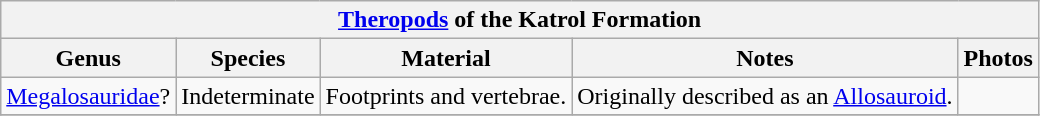<table class="wikitable" align="center">
<tr>
<th colspan="5" align="center"><a href='#'>Theropods</a> of the Katrol Formation</th>
</tr>
<tr>
<th>Genus</th>
<th>Species</th>
<th>Material</th>
<th>Notes</th>
<th>Photos</th>
</tr>
<tr>
<td><a href='#'>Megalosauridae</a>?</td>
<td>Indeterminate</td>
<td>Footprints and vertebrae.</td>
<td>Originally described as an <a href='#'>Allosauroid</a>.</td>
<td></td>
</tr>
<tr>
</tr>
</table>
